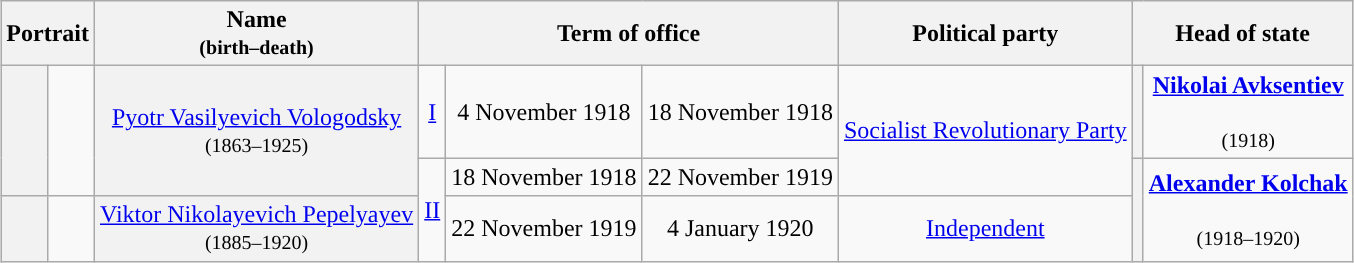<table class="wikitable" style="margin:1em auto; text-align:center">
<tr>
<th colspan=2>Portrait</th>
<th>Name<br><small>(birth–death)</small></th>
<th colspan=3>Term of office</th>
<th>Political party</th>
<th colspan=2>Head of state</th>
</tr>
<tr>
<th rowspan="2" style="background:"></th>
<td rowspan="2"></td>
<th rowspan="2"; scope="row" style="font-weight:normal";><a href='#'>Pyotr Vasilyevich Vologodsky</a><br><small>(1863–1925)</small></th>
<td><a href='#'>I</a></td>
<td>4 November 1918</td>
<td>18 November 1918</td>
<td rowspan="2"><a href='#'>Socialist Revolutionary Party</a></td>
<th style="background:"></th>
<td><strong><a href='#'>Nikolai Avksentiev</a></strong><br><br><small>(1918)</small></td>
</tr>
<tr>
<td rowspan="2"><a href='#'>II</a></td>
<td>18 November 1918</td>
<td>22 November 1919</td>
<th rowspan="2" style="background:"></th>
<td rowspan=2><strong><a href='#'>Alexander Kolchak</a></strong><br><br><small>(1918–1920)</small></td>
</tr>
<tr>
<th align=center style="background: "></th>
<td></td>
<th scope="row" style="font-weight:normal;"><a href='#'>Viktor Nikolayevich Pepelyayev</a><br><small>(1885–1920)</small></th>
<td>22 November 1919</td>
<td>4 January 1920</td>
<td><a href='#'>Independent</a></td>
</tr>
</table>
